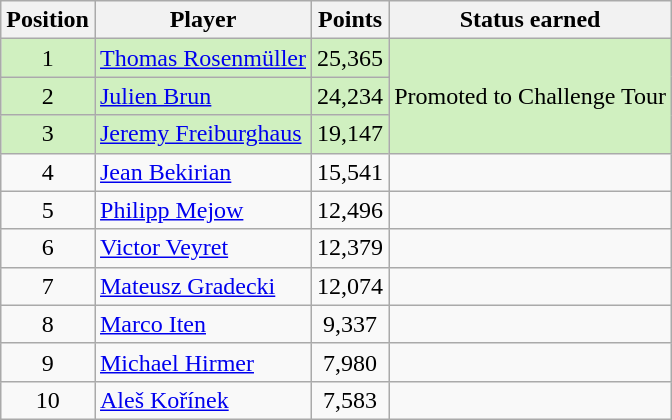<table class=wikitable>
<tr>
<th>Position</th>
<th>Player</th>
<th>Points</th>
<th>Status earned</th>
</tr>
<tr style="background:#D0F0C0;">
<td align=center>1</td>
<td> <a href='#'>Thomas Rosenmüller</a></td>
<td align=center>25,365</td>
<td rowspan=3>Promoted to Challenge Tour</td>
</tr>
<tr style="background:#D0F0C0;">
<td align=center>2</td>
<td> <a href='#'>Julien Brun</a></td>
<td align=center>24,234</td>
</tr>
<tr style="background:#D0F0C0;">
<td align=center>3</td>
<td> <a href='#'>Jeremy Freiburghaus</a></td>
<td align=center>19,147</td>
</tr>
<tr>
<td align=center>4</td>
<td> <a href='#'>Jean Bekirian</a></td>
<td align=center>15,541</td>
<td></td>
</tr>
<tr>
<td align=center>5</td>
<td> <a href='#'>Philipp Mejow</a></td>
<td align=center>12,496</td>
<td></td>
</tr>
<tr>
<td align=center>6</td>
<td> <a href='#'>Victor Veyret</a></td>
<td align=center>12,379</td>
<td></td>
</tr>
<tr>
<td align=center>7</td>
<td> <a href='#'>Mateusz Gradecki</a></td>
<td align=center>12,074</td>
<td></td>
</tr>
<tr>
<td align=center>8</td>
<td> <a href='#'>Marco Iten</a></td>
<td align=center>9,337</td>
<td></td>
</tr>
<tr>
<td align=center>9</td>
<td> <a href='#'>Michael Hirmer</a></td>
<td align=center>7,980</td>
<td></td>
</tr>
<tr>
<td align=center>10</td>
<td> <a href='#'>Aleš Kořínek</a></td>
<td align=center>7,583</td>
<td></td>
</tr>
</table>
